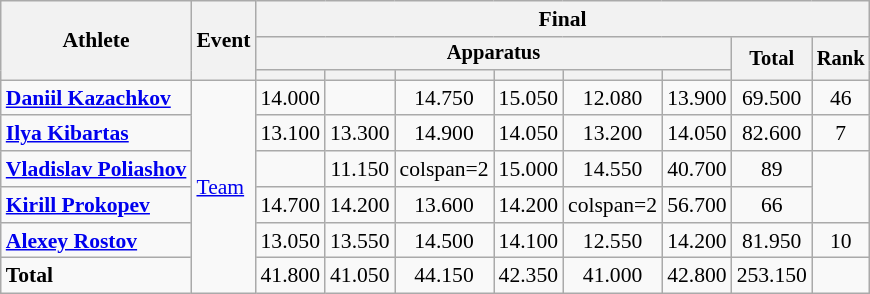<table class="wikitable" style="text-align:center; font-size:90%">
<tr>
<th rowspan=3>Athlete</th>
<th rowspan=3>Event</th>
<th colspan =8>Final</th>
</tr>
<tr style="font-size:95%">
<th colspan=6>Apparatus</th>
<th rowspan=2>Total</th>
<th rowspan=2>Rank</th>
</tr>
<tr style="font-size:95%">
<th></th>
<th></th>
<th></th>
<th></th>
<th></th>
<th></th>
</tr>
<tr>
<td align=left><strong><a href='#'>Daniil Kazachkov</a></strong></td>
<td align=left rowspan=6><a href='#'>Team</a></td>
<td>14.000</td>
<td></td>
<td>14.750</td>
<td>15.050</td>
<td>12.080</td>
<td>13.900</td>
<td>69.500</td>
<td>46</td>
</tr>
<tr>
<td align=left><strong><a href='#'>Ilya Kibartas</a></strong></td>
<td>13.100</td>
<td>13.300</td>
<td>14.900</td>
<td>14.050</td>
<td>13.200</td>
<td>14.050</td>
<td>82.600</td>
<td>7</td>
</tr>
<tr>
<td align=left><strong><a href='#'>Vladislav Poliashov</a></strong></td>
<td></td>
<td>11.150</td>
<td>colspan=2</td>
<td>15.000</td>
<td>14.550</td>
<td>40.700</td>
<td>89</td>
</tr>
<tr>
<td align=left><strong><a href='#'>Kirill Prokopev</a></strong></td>
<td>14.700</td>
<td>14.200</td>
<td>13.600</td>
<td>14.200</td>
<td>colspan=2</td>
<td>56.700</td>
<td>66</td>
</tr>
<tr>
<td align=left><strong><a href='#'>Alexey Rostov</a></strong></td>
<td>13.050</td>
<td>13.550</td>
<td>14.500</td>
<td>14.100</td>
<td>12.550</td>
<td>14.200</td>
<td>81.950</td>
<td>10</td>
</tr>
<tr>
<td align=left><strong>Total</strong></td>
<td>41.800</td>
<td>41.050</td>
<td>44.150</td>
<td>42.350</td>
<td>41.000</td>
<td>42.800</td>
<td>253.150</td>
<td></td>
</tr>
</table>
